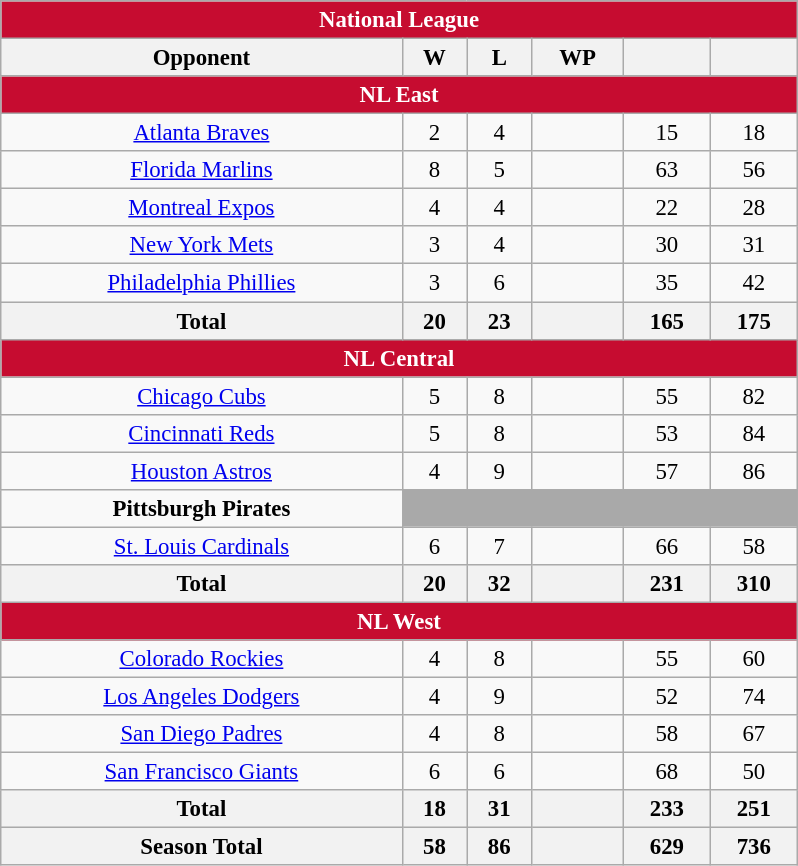<table class="wikitable" style="font-size:95%; text-align:center; width:35em;margin:0.5em auto;">
<tr>
<th colspan="7" style="background:#c60c30; color:#ffffff;">National League</th>
</tr>
<tr>
<th>Opponent</th>
<th>W</th>
<th>L</th>
<th>WP</th>
<th></th>
<th></th>
</tr>
<tr>
<th colspan="7" style="background:#c60c30; color:#ffffff;">NL East</th>
</tr>
<tr>
<td><a href='#'>Atlanta Braves</a></td>
<td>2</td>
<td>4</td>
<td></td>
<td>15</td>
<td>18</td>
</tr>
<tr>
<td><a href='#'>Florida Marlins</a></td>
<td>8</td>
<td>5</td>
<td></td>
<td>63</td>
<td>56</td>
</tr>
<tr>
<td><a href='#'>Montreal Expos</a></td>
<td>4</td>
<td>4</td>
<td></td>
<td>22</td>
<td>28</td>
</tr>
<tr>
<td><a href='#'>New York Mets</a></td>
<td>3</td>
<td>4</td>
<td></td>
<td>30</td>
<td>31</td>
</tr>
<tr>
<td><a href='#'>Philadelphia Phillies</a></td>
<td>3</td>
<td>6</td>
<td></td>
<td>35</td>
<td>42</td>
</tr>
<tr>
<th>Total</th>
<th>20</th>
<th>23</th>
<th></th>
<th>165</th>
<th>175</th>
</tr>
<tr>
<th colspan="7" style="background:#c60c30; color:#ffffff;">NL Central</th>
</tr>
<tr>
<td><a href='#'>Chicago Cubs</a></td>
<td>5</td>
<td>8</td>
<td></td>
<td>55</td>
<td>82</td>
</tr>
<tr>
<td><a href='#'>Cincinnati Reds</a></td>
<td>5</td>
<td>8</td>
<td></td>
<td>53</td>
<td>84</td>
</tr>
<tr>
<td><a href='#'>Houston Astros</a></td>
<td>4</td>
<td>9</td>
<td></td>
<td>57</td>
<td>86</td>
</tr>
<tr>
<td><strong>Pittsburgh Pirates</strong></td>
<td colspan=5 style="background:darkgray;"></td>
</tr>
<tr>
<td><a href='#'>St. Louis Cardinals</a></td>
<td>6</td>
<td>7</td>
<td></td>
<td>66</td>
<td>58</td>
</tr>
<tr>
<th>Total</th>
<th>20</th>
<th>32</th>
<th></th>
<th>231</th>
<th>310</th>
</tr>
<tr>
<th colspan="7" style="background:#c60c30; color:#ffffff;">NL West</th>
</tr>
<tr>
<td><a href='#'>Colorado Rockies</a></td>
<td>4</td>
<td>8</td>
<td></td>
<td>55</td>
<td>60</td>
</tr>
<tr>
<td><a href='#'>Los Angeles Dodgers</a></td>
<td>4</td>
<td>9</td>
<td></td>
<td>52</td>
<td>74</td>
</tr>
<tr>
<td><a href='#'>San Diego Padres</a></td>
<td>4</td>
<td>8</td>
<td></td>
<td>58</td>
<td>67</td>
</tr>
<tr>
<td><a href='#'>San Francisco Giants</a></td>
<td>6</td>
<td>6</td>
<td></td>
<td>68</td>
<td>50</td>
</tr>
<tr>
<th>Total</th>
<th>18</th>
<th>31</th>
<th></th>
<th>233</th>
<th>251</th>
</tr>
<tr>
<th>Season Total</th>
<th>58</th>
<th>86</th>
<th></th>
<th>629</th>
<th>736</th>
</tr>
</table>
